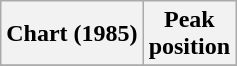<table class="wikitable">
<tr>
<th>Chart (1985)</th>
<th>Peak<br>position</th>
</tr>
<tr>
</tr>
</table>
